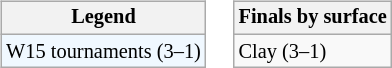<table>
<tr valign=top>
<td><br><table class=wikitable style=font-size:85%>
<tr>
<th>Legend</th>
</tr>
<tr style="background:#f0f8ff;">
<td>W15 tournaments (3–1)</td>
</tr>
</table>
</td>
<td><br><table class="wikitable" style="font-size:85%">
<tr>
<th>Finals by surface</th>
</tr>
<tr>
<td>Clay (3–1)</td>
</tr>
</table>
</td>
</tr>
</table>
